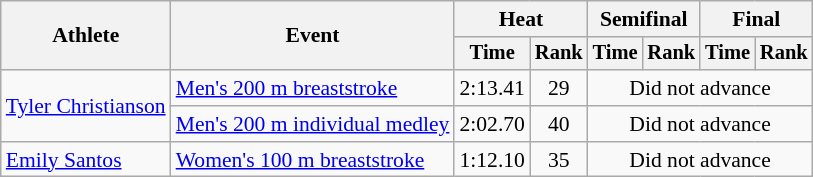<table class=wikitable style="font-size:90%">
<tr>
<th rowspan="2">Athlete</th>
<th rowspan="2">Event</th>
<th colspan="2">Heat</th>
<th colspan="2">Semifinal</th>
<th colspan="2">Final</th>
</tr>
<tr style="font-size:95%">
<th>Time</th>
<th>Rank</th>
<th>Time</th>
<th>Rank</th>
<th>Time</th>
<th>Rank</th>
</tr>
<tr align=center>
<td align=left rowspan=2><a href='#'>Tyler Christianson</a></td>
<td align=left><a href='#'>Men's 200 m breaststroke</a></td>
<td>2:13.41</td>
<td>29</td>
<td colspan="4">Did not advance</td>
</tr>
<tr align=center>
<td align=left><a href='#'>Men's 200 m individual medley</a></td>
<td>2:02.70</td>
<td>40</td>
<td colspan="4">Did not advance</td>
</tr>
<tr align=center>
<td align=left><a href='#'>Emily Santos</a></td>
<td align=left><a href='#'>Women's 100 m breaststroke</a></td>
<td>1:12.10</td>
<td>35</td>
<td colspan="4">Did not advance</td>
</tr>
</table>
